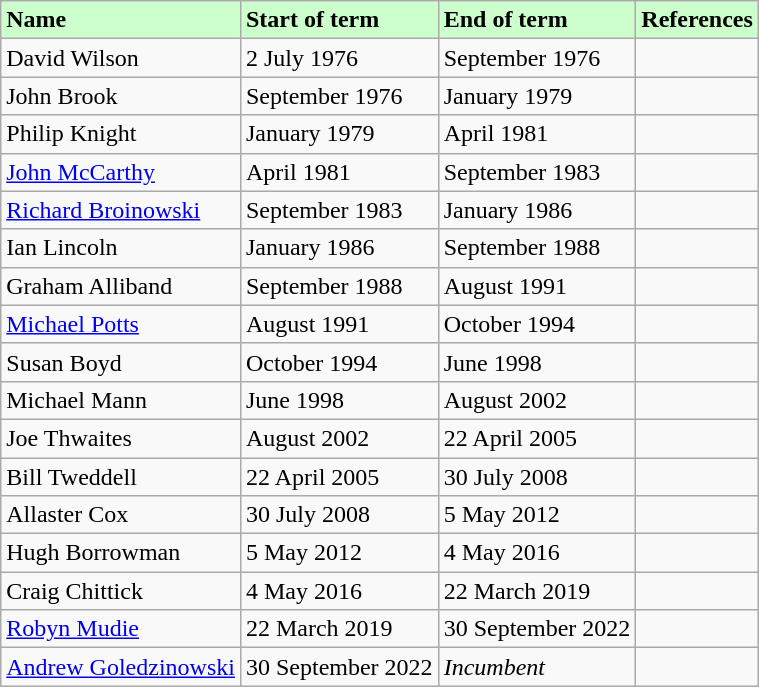<table border="1" class="wikitable">
<tr style="background-color:#cfc;">
<td><strong>Name</strong></td>
<td><strong>Start of term</strong></td>
<td><strong>End of term</strong></td>
<td><strong>References</strong></td>
</tr>
<tr>
<td>David Wilson</td>
<td>2 July 1976</td>
<td>September 1976</td>
<td></td>
</tr>
<tr>
<td>John Brook</td>
<td>September 1976</td>
<td>January 1979</td>
<td></td>
</tr>
<tr>
<td>Philip Knight</td>
<td>January 1979</td>
<td>April 1981</td>
<td></td>
</tr>
<tr>
<td><a href='#'>John McCarthy</a></td>
<td>April 1981</td>
<td>September 1983</td>
<td></td>
</tr>
<tr>
<td><a href='#'>Richard Broinowski</a></td>
<td>September 1983</td>
<td>January 1986</td>
<td></td>
</tr>
<tr>
<td>Ian Lincoln</td>
<td>January 1986</td>
<td>September 1988</td>
<td></td>
</tr>
<tr>
<td>Graham Alliband</td>
<td>September 1988</td>
<td>August 1991</td>
<td></td>
</tr>
<tr>
<td><a href='#'>Michael Potts</a></td>
<td>August 1991</td>
<td>October 1994</td>
<td></td>
</tr>
<tr>
<td>Susan Boyd</td>
<td>October 1994</td>
<td>June 1998</td>
<td></td>
</tr>
<tr>
<td>Michael Mann</td>
<td>June 1998</td>
<td>August 2002</td>
<td></td>
</tr>
<tr>
<td>Joe Thwaites</td>
<td>August 2002</td>
<td>22 April 2005</td>
<td></td>
</tr>
<tr>
<td>Bill Tweddell</td>
<td>22 April 2005</td>
<td>30 July 2008</td>
<td></td>
</tr>
<tr>
<td>Allaster Cox</td>
<td>30 July 2008</td>
<td>5 May 2012</td>
<td></td>
</tr>
<tr>
<td>Hugh Borrowman</td>
<td>5 May 2012</td>
<td>4 May 2016</td>
<td></td>
</tr>
<tr>
<td>Craig Chittick</td>
<td>4 May 2016</td>
<td>22 March 2019</td>
<td></td>
</tr>
<tr>
<td><a href='#'>Robyn Mudie</a></td>
<td>22 March 2019</td>
<td>30 September 2022</td>
<td></td>
</tr>
<tr>
<td><a href='#'>Andrew Goledzinowski</a></td>
<td>30 September 2022</td>
<td><em>Incumbent</em></td>
<td></td>
</tr>
</table>
